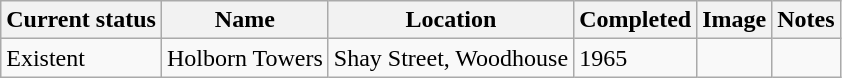<table class="wikitable sortable">
<tr>
<th>Current status</th>
<th>Name</th>
<th>Location</th>
<th>Completed</th>
<th class="unsortable">Image</th>
<th class="unsortable">Notes</th>
</tr>
<tr>
<td>Existent</td>
<td>Holborn Towers</td>
<td>Shay Street, Woodhouse</td>
<td>1965</td>
<td></td>
<td></td>
</tr>
</table>
